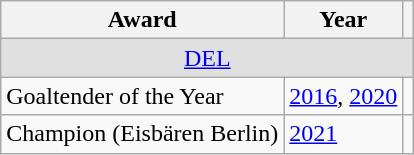<table class="wikitable">
<tr>
<th>Award</th>
<th>Year</th>
<th></th>
</tr>
<tr ALIGN="center" bgcolor="#e0e0e0">
<td colspan="3"><a href='#'>DEL</a></td>
</tr>
<tr>
<td>Goaltender of the Year</td>
<td><a href='#'>2016</a>, <a href='#'>2020</a></td>
<td></td>
</tr>
<tr>
<td>Champion (Eisbären Berlin)</td>
<td><a href='#'>2021</a></td>
<td></td>
</tr>
</table>
